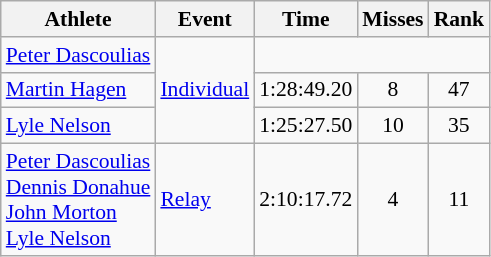<table class=wikitable style=font-size:90%;text-align:center>
<tr>
<th>Athlete</th>
<th>Event</th>
<th>Time</th>
<th>Misses</th>
<th>Rank</th>
</tr>
<tr>
<td align=left><a href='#'>Peter Dascoulias</a></td>
<td align=left rowspan=3><a href='#'>Individual</a></td>
<td colspan=3></td>
</tr>
<tr>
<td align=left><a href='#'>Martin Hagen</a></td>
<td>1:28:49.20</td>
<td>8</td>
<td>47</td>
</tr>
<tr>
<td align=left><a href='#'>Lyle Nelson</a></td>
<td>1:25:27.50</td>
<td>10</td>
<td>35</td>
</tr>
<tr>
<td align=left><a href='#'>Peter Dascoulias</a><br><a href='#'>Dennis Donahue</a><br><a href='#'>John Morton</a><br><a href='#'>Lyle Nelson</a></td>
<td align=left><a href='#'>Relay</a></td>
<td>2:10:17.72</td>
<td>4</td>
<td>11</td>
</tr>
</table>
